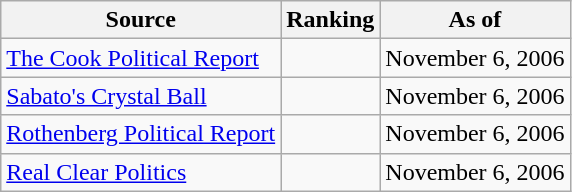<table class="wikitable" style="text-align:center">
<tr>
<th>Source</th>
<th>Ranking</th>
<th>As of</th>
</tr>
<tr>
<td align=left><a href='#'>The Cook Political Report</a></td>
<td></td>
<td>November 6, 2006</td>
</tr>
<tr>
<td align=left><a href='#'>Sabato's Crystal Ball</a></td>
<td></td>
<td>November 6, 2006</td>
</tr>
<tr>
<td align=left><a href='#'>Rothenberg Political Report</a></td>
<td></td>
<td>November 6, 2006</td>
</tr>
<tr>
<td align=left><a href='#'>Real Clear Politics</a></td>
<td></td>
<td>November 6, 2006</td>
</tr>
</table>
